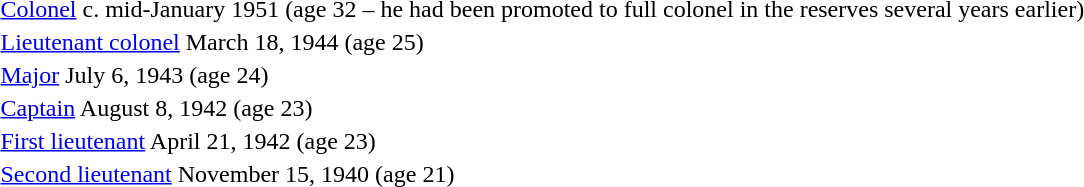<table>
<tr>
<td></td>
<td><a href='#'>Colonel</a> c. mid-January 1951 (age 32 – he had been promoted to full colonel in the reserves several years earlier)</td>
</tr>
<tr>
<td></td>
<td><a href='#'>Lieutenant colonel</a> March 18, 1944 (age 25)</td>
</tr>
<tr>
<td></td>
<td><a href='#'>Major</a> July 6, 1943 (age 24)</td>
</tr>
<tr>
<td></td>
<td><a href='#'>Captain</a> August 8, 1942 (age 23)</td>
</tr>
<tr>
<td></td>
<td><a href='#'>First lieutenant</a> April 21, 1942 (age 23)</td>
</tr>
<tr>
<td></td>
<td><a href='#'>Second lieutenant</a> November 15, 1940 (age 21)</td>
</tr>
<tr>
</tr>
</table>
